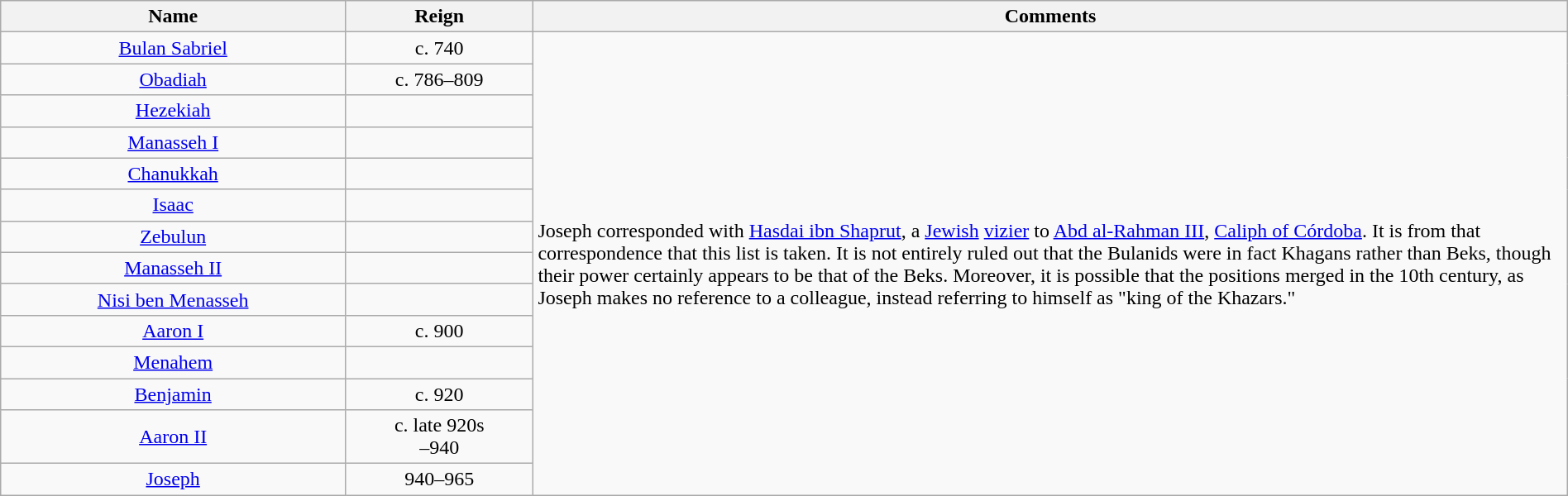<table style="width:100%;" class="wikitable">
<tr>
<th style="width:22%;">Name</th>
<th style="width:12%;">Reign</th>
<th>Comments</th>
</tr>
<tr>
<td align=center><a href='#'>Bulan Sabriel</a></td>
<td style="text-align:center;">c. 740</td>
<td rowspan=14 align="left">Joseph corresponded with <a href='#'>Hasdai ibn Shaprut</a>, a <a href='#'>Jewish</a> <a href='#'>vizier</a> to <a href='#'>Abd al-Rahman III</a>, <a href='#'>Caliph of Córdoba</a>. It is from that correspondence that this list is taken. It is not entirely ruled out that the Bulanids were in fact Khagans rather than Beks, though their power certainly appears to be that of the Beks. Moreover, it is possible that the positions merged in the 10th century, as Joseph makes no reference to a colleague, instead referring to himself as "king of the Khazars."</td>
</tr>
<tr>
<td align=center><a href='#'>Obadiah</a></td>
<td style="text-align:center;">c. 786–809</td>
</tr>
<tr>
<td align=center><a href='#'>Hezekiah</a></td>
<td style="text-align:center;"></td>
</tr>
<tr>
<td align=center><a href='#'>Manasseh I</a></td>
<td style="text-align:center;"></td>
</tr>
<tr>
<td align=center><a href='#'>Chanukkah</a></td>
<td style="text-align:center;"></td>
</tr>
<tr>
<td align=center><a href='#'>Isaac</a></td>
<td style="text-align:center;"></td>
</tr>
<tr>
<td align=center><a href='#'>Zebulun</a></td>
<td style="text-align:center;"></td>
</tr>
<tr>
<td align=center><a href='#'>Manasseh II</a></td>
<td style="text-align:center;"></td>
</tr>
<tr>
<td align=center><a href='#'>Nisi ben Menasseh</a></td>
<td style="text-align:center;"></td>
</tr>
<tr>
<td align=center><a href='#'>Aaron I</a></td>
<td style="text-align:center;">c. 900</td>
</tr>
<tr>
<td align=center><a href='#'>Menahem</a></td>
<td style="text-align:center;"></td>
</tr>
<tr>
<td align=center><a href='#'>Benjamin</a></td>
<td style="text-align:center;">c. 920</td>
</tr>
<tr>
<td align=center><a href='#'>Aaron II</a></td>
<td style="text-align:center;">c. late 920s<br>–940</td>
</tr>
<tr>
<td align=center><a href='#'>Joseph</a></td>
<td style="text-align:center;">940–965</td>
</tr>
</table>
